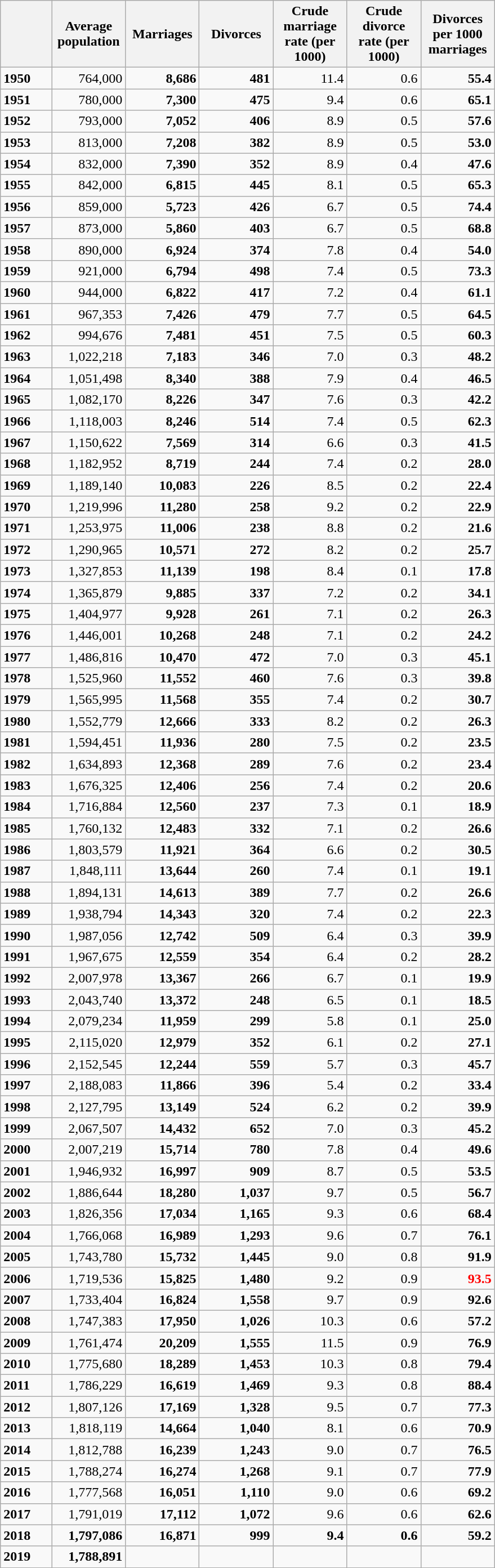<table class="wikitable collapsible collapsed">
<tr>
<th style="width:40pt;"></th>
<th style="width:60pt;">Average population</th>
<th style="width:60pt;">Marriages</th>
<th style="width:60pt;">Divorces</th>
<th style="width:60pt;">Crude marriage rate (per 1000)</th>
<th style="width:60pt;">Crude divorce rate (per 1000)</th>
<th style="width:60pt;">Divorces per 1000 marriages</th>
</tr>
<tr>
<td><strong>1950</strong></td>
<td style="text-align:right;">764,000</td>
<td style="text-align:right;"><strong>8,686</strong></td>
<td style="text-align:right;"><strong>481</strong></td>
<td style="text-align:right;">11.4</td>
<td style="text-align:right;">0.6</td>
<td style="text-align:right;"><strong>55.4</strong></td>
</tr>
<tr>
<td><strong>1951</strong></td>
<td style="text-align:right;">780,000</td>
<td style="text-align:right;"><strong>7,300</strong></td>
<td style="text-align:right;"><strong>475</strong></td>
<td style="text-align:right;">9.4</td>
<td style="text-align:right;">0.6</td>
<td style="text-align:right;"><strong>65.1</strong></td>
</tr>
<tr>
<td><strong>1952</strong></td>
<td style="text-align:right;">793,000</td>
<td style="text-align:right;"><strong>7,052</strong></td>
<td style="text-align:right;"><strong>406</strong></td>
<td style="text-align:right;">8.9</td>
<td style="text-align:right;">0.5</td>
<td style="text-align:right;"><strong>57.6</strong></td>
</tr>
<tr>
<td><strong>1953</strong></td>
<td style="text-align:right;">813,000</td>
<td style="text-align:right;"><strong>7,208</strong></td>
<td style="text-align:right;"><strong>382</strong></td>
<td style="text-align:right;">8.9</td>
<td style="text-align:right;">0.5</td>
<td style="text-align:right;"><strong>53.0</strong></td>
</tr>
<tr>
<td><strong>1954</strong></td>
<td style="text-align:right;">832,000</td>
<td style="text-align:right;"><strong>7,390</strong></td>
<td style="text-align:right;"><strong>352</strong></td>
<td style="text-align:right;">8.9</td>
<td style="text-align:right;">0.4</td>
<td style="text-align:right;"><strong>47.6</strong></td>
</tr>
<tr>
<td><strong>1955</strong></td>
<td style="text-align:right;">842,000</td>
<td style="text-align:right;"><strong>6,815</strong></td>
<td style="text-align:right;"><strong>445</strong></td>
<td style="text-align:right;">8.1</td>
<td style="text-align:right;">0.5</td>
<td style="text-align:right;"><strong>65.3</strong></td>
</tr>
<tr>
<td><strong>1956</strong></td>
<td style="text-align:right;">859,000</td>
<td style="text-align:right;"><strong>5,723</strong></td>
<td style="text-align:right;"><strong>426</strong></td>
<td style="text-align:right;">6.7</td>
<td style="text-align:right;">0.5</td>
<td style="text-align:right;"><strong>74.4</strong></td>
</tr>
<tr>
<td><strong>1957</strong></td>
<td style="text-align:right;">873,000</td>
<td style="text-align:right;"><strong>5,860</strong></td>
<td style="text-align:right;"><strong>403</strong></td>
<td style="text-align:right;">6.7</td>
<td style="text-align:right;">0.5</td>
<td style="text-align:right;"><strong>68.8</strong></td>
</tr>
<tr>
<td><strong>1958</strong></td>
<td style="text-align:right;">890,000</td>
<td style="text-align:right;"><strong>6,924</strong></td>
<td style="text-align:right;"><strong>374</strong></td>
<td style="text-align:right;">7.8</td>
<td style="text-align:right;">0.4</td>
<td style="text-align:right;"><strong>54.0</strong></td>
</tr>
<tr>
<td><strong>1959</strong></td>
<td style="text-align:right;">921,000</td>
<td style="text-align:right;"><strong>6,794</strong></td>
<td style="text-align:right;"><strong>498</strong></td>
<td style="text-align:right;">7.4</td>
<td style="text-align:right;">0.5</td>
<td style="text-align:right;"><strong>73.3</strong></td>
</tr>
<tr>
<td><strong>1960</strong></td>
<td style="text-align:right;">944,000</td>
<td style="text-align:right;"><strong>6,822</strong></td>
<td style="text-align:right;"><strong>417</strong></td>
<td style="text-align:right;">7.2</td>
<td style="text-align:right;">0.4</td>
<td style="text-align:right;"><strong>61.1</strong></td>
</tr>
<tr>
<td><strong>1961</strong></td>
<td style="text-align:right;">967,353</td>
<td style="text-align:right;"><strong>7,426</strong></td>
<td style="text-align:right;"><strong>479</strong></td>
<td style="text-align:right;">7.7</td>
<td style="text-align:right;">0.5</td>
<td style="text-align:right;"><strong>64.5</strong></td>
</tr>
<tr>
<td><strong>1962</strong></td>
<td style="text-align:right;">994,676</td>
<td style="text-align:right;"><strong>7,481</strong></td>
<td style="text-align:right;"><strong>451</strong></td>
<td style="text-align:right;">7.5</td>
<td style="text-align:right;">0.5</td>
<td style="text-align:right;"><strong>60.3</strong></td>
</tr>
<tr>
<td><strong>1963</strong></td>
<td style="text-align:right;">1,022,218</td>
<td style="text-align:right;"><strong>7,183</strong></td>
<td style="text-align:right;"><strong>346</strong></td>
<td style="text-align:right;">7.0</td>
<td style="text-align:right;">0.3</td>
<td style="text-align:right;"><strong>48.2</strong></td>
</tr>
<tr>
<td><strong>1964</strong></td>
<td style="text-align:right;">1,051,498</td>
<td style="text-align:right;"><strong>8,340</strong></td>
<td style="text-align:right;"><strong>388</strong></td>
<td style="text-align:right;">7.9</td>
<td style="text-align:right;">0.4</td>
<td style="text-align:right;"><strong>46.5</strong></td>
</tr>
<tr>
<td><strong>1965</strong></td>
<td style="text-align:right;">1,082,170</td>
<td style="text-align:right;"><strong>8,226</strong></td>
<td style="text-align:right;"><strong>347</strong></td>
<td style="text-align:right;">7.6</td>
<td style="text-align:right;">0.3</td>
<td style="text-align:right;"><strong>42.2</strong></td>
</tr>
<tr>
<td><strong>1966</strong></td>
<td style="text-align:right;">1,118,003</td>
<td style="text-align:right;"><strong>8,246</strong></td>
<td style="text-align:right;"><strong>514</strong></td>
<td style="text-align:right;">7.4</td>
<td style="text-align:right;">0.5</td>
<td style="text-align:right;"><strong>62.3</strong></td>
</tr>
<tr>
<td><strong>1967</strong></td>
<td style="text-align:right;">1,150,622</td>
<td style="text-align:right;"><strong>7,569</strong></td>
<td style="text-align:right;"><strong>314</strong></td>
<td style="text-align:right;">6.6</td>
<td style="text-align:right;">0.3</td>
<td style="text-align:right;"><strong>41.5</strong></td>
</tr>
<tr>
<td><strong>1968</strong></td>
<td style="text-align:right;">1,182,952</td>
<td style="text-align:right;"><strong>8,719</strong></td>
<td style="text-align:right;"><strong>244</strong></td>
<td style="text-align:right;">7.4</td>
<td style="text-align:right;">0.2</td>
<td style="text-align:right;"><strong>28.0</strong></td>
</tr>
<tr>
<td><strong>1969</strong></td>
<td style="text-align:right;">1,189,140</td>
<td style="text-align:right;"><strong>10,083</strong></td>
<td style="text-align:right;"><strong>226</strong></td>
<td style="text-align:right;">8.5</td>
<td style="text-align:right;">0.2</td>
<td style="text-align:right;"><strong>22.4</strong></td>
</tr>
<tr>
<td><strong>1970</strong></td>
<td style="text-align:right;">1,219,996</td>
<td style="text-align:right;"><strong>11,280</strong></td>
<td style="text-align:right;"><strong>258</strong></td>
<td style="text-align:right;">9.2</td>
<td style="text-align:right;">0.2</td>
<td style="text-align:right;"><strong>22.9</strong></td>
</tr>
<tr>
<td><strong>1971</strong></td>
<td style="text-align:right;">1,253,975</td>
<td style="text-align:right;"><strong>11,006</strong></td>
<td style="text-align:right;"><strong>238</strong></td>
<td style="text-align:right;">8.8</td>
<td style="text-align:right;">0.2</td>
<td style="text-align:right;"><strong>21.6</strong></td>
</tr>
<tr>
<td><strong>1972</strong></td>
<td style="text-align:right;">1,290,965</td>
<td style="text-align:right;"><strong>10,571</strong></td>
<td style="text-align:right;"><strong>272</strong></td>
<td style="text-align:right;">8.2</td>
<td style="text-align:right;">0.2</td>
<td style="text-align:right;"><strong>25.7</strong></td>
</tr>
<tr>
<td><strong>1973</strong></td>
<td style="text-align:right;">1,327,853</td>
<td style="text-align:right;"><strong>11,139</strong></td>
<td style="text-align:right;"><strong>198</strong></td>
<td style="text-align:right;">8.4</td>
<td style="text-align:right;">0.1</td>
<td style="text-align:right;"><strong>17.8</strong></td>
</tr>
<tr>
<td><strong>1974</strong></td>
<td style="text-align:right;">1,365,879</td>
<td style="text-align:right;"><strong>9,885</strong></td>
<td style="text-align:right;"><strong>337</strong></td>
<td style="text-align:right;">7.2</td>
<td style="text-align:right;">0.2</td>
<td style="text-align:right;"><strong>34.1</strong></td>
</tr>
<tr>
<td><strong>1975</strong></td>
<td style="text-align:right;">1,404,977</td>
<td style="text-align:right;"><strong>9,928</strong></td>
<td style="text-align:right;"><strong>261</strong></td>
<td style="text-align:right;">7.1</td>
<td style="text-align:right;">0.2</td>
<td style="text-align:right;"><strong>26.3</strong></td>
</tr>
<tr>
<td><strong>1976</strong></td>
<td style="text-align:right;">1,446,001</td>
<td style="text-align:right;"><strong>10,268</strong></td>
<td style="text-align:right;"><strong>248</strong></td>
<td style="text-align:right;">7.1</td>
<td style="text-align:right;">0.2</td>
<td style="text-align:right;"><strong>24.2</strong></td>
</tr>
<tr>
<td><strong>1977</strong></td>
<td style="text-align:right;">1,486,816</td>
<td style="text-align:right;"><strong>10,470</strong></td>
<td style="text-align:right;"><strong>472</strong></td>
<td style="text-align:right;">7.0</td>
<td style="text-align:right;">0.3</td>
<td style="text-align:right;"><strong>45.1</strong></td>
</tr>
<tr>
<td><strong>1978</strong></td>
<td style="text-align:right;">1,525,960</td>
<td style="text-align:right;"><strong>11,552</strong></td>
<td style="text-align:right;"><strong>460</strong></td>
<td style="text-align:right;">7.6</td>
<td style="text-align:right;">0.3</td>
<td style="text-align:right;"><strong>39.8</strong></td>
</tr>
<tr>
<td><strong>1979</strong></td>
<td style="text-align:right;">1,565,995</td>
<td style="text-align:right;"><strong>11,568</strong></td>
<td style="text-align:right;"><strong>355</strong></td>
<td style="text-align:right;">7.4</td>
<td style="text-align:right;">0.2</td>
<td style="text-align:right;"><strong>30.7</strong></td>
</tr>
<tr>
<td><strong>1980</strong></td>
<td style="text-align:right;">1,552,779</td>
<td style="text-align:right;"><strong>12,666</strong></td>
<td style="text-align:right;"><strong>333</strong></td>
<td style="text-align:right;">8.2</td>
<td style="text-align:right;">0.2</td>
<td style="text-align:right;"><strong>26.3</strong></td>
</tr>
<tr>
<td><strong>1981</strong></td>
<td style="text-align:right;">1,594,451</td>
<td style="text-align:right;"><strong>11,936</strong></td>
<td style="text-align:right;"><strong>280</strong></td>
<td style="text-align:right;">7.5</td>
<td style="text-align:right;">0.2</td>
<td style="text-align:right;"><strong>23.5</strong></td>
</tr>
<tr>
<td><strong>1982</strong></td>
<td style="text-align:right;">1,634,893</td>
<td style="text-align:right;"><strong>12,368</strong></td>
<td style="text-align:right;"><strong>289</strong></td>
<td style="text-align:right;">7.6</td>
<td style="text-align:right;">0.2</td>
<td style="text-align:right;"><strong>23.4</strong></td>
</tr>
<tr>
<td><strong>1983</strong></td>
<td style="text-align:right;">1,676,325</td>
<td style="text-align:right;"><strong>12,406</strong></td>
<td style="text-align:right;"><strong>256</strong></td>
<td style="text-align:right;">7.4</td>
<td style="text-align:right;">0.2</td>
<td style="text-align:right;"><strong>20.6</strong></td>
</tr>
<tr>
<td><strong>1984</strong></td>
<td style="text-align:right;">1,716,884</td>
<td style="text-align:right;"><strong>12,560</strong></td>
<td style="text-align:right;"><strong>237</strong></td>
<td style="text-align:right;">7.3</td>
<td style="text-align:right;">0.1</td>
<td style="text-align:right;"><strong>18.9</strong></td>
</tr>
<tr>
<td><strong>1985</strong></td>
<td style="text-align:right;">1,760,132</td>
<td style="text-align:right;"><strong>12,483</strong></td>
<td style="text-align:right;"><strong>332</strong></td>
<td style="text-align:right;">7.1</td>
<td style="text-align:right;">0.2</td>
<td style="text-align:right;"><strong>26.6</strong></td>
</tr>
<tr>
<td><strong>1986</strong></td>
<td style="text-align:right;">1,803,579</td>
<td style="text-align:right;"><strong>11,921</strong></td>
<td style="text-align:right;"><strong>364</strong></td>
<td style="text-align:right;">6.6</td>
<td style="text-align:right;">0.2</td>
<td style="text-align:right;"><strong>30.5</strong></td>
</tr>
<tr>
<td><strong>1987</strong></td>
<td style="text-align:right;">1,848,111</td>
<td style="text-align:right;"><strong>13,644</strong></td>
<td style="text-align:right;"><strong>260</strong></td>
<td style="text-align:right;">7.4</td>
<td style="text-align:right;">0.1</td>
<td style="text-align:right;"><strong>19.1</strong></td>
</tr>
<tr>
<td><strong>1988</strong></td>
<td style="text-align:right;">1,894,131</td>
<td style="text-align:right;"><strong>14,613</strong></td>
<td style="text-align:right;"><strong>389</strong></td>
<td style="text-align:right;">7.7</td>
<td style="text-align:right;">0.2</td>
<td style="text-align:right;"><strong>26.6</strong></td>
</tr>
<tr>
<td><strong>1989</strong></td>
<td style="text-align:right;">1,938,794</td>
<td style="text-align:right;"><strong>14,343</strong></td>
<td style="text-align:right;"><strong>320</strong></td>
<td style="text-align:right;">7.4</td>
<td style="text-align:right;">0.2</td>
<td style="text-align:right;"><strong>22.3</strong></td>
</tr>
<tr>
<td><strong>1990</strong></td>
<td style="text-align:right;">1,987,056</td>
<td style="text-align:right;"><strong>12,742</strong></td>
<td style="text-align:right;"><strong>509</strong></td>
<td style="text-align:right;">6.4</td>
<td style="text-align:right;">0.3</td>
<td style="text-align:right;"><strong>39.9</strong></td>
</tr>
<tr>
<td><strong>1991</strong></td>
<td style="text-align:right;">1,967,675</td>
<td style="text-align:right;"><strong>12,559</strong></td>
<td style="text-align:right;"><strong>354</strong></td>
<td style="text-align:right;">6.4</td>
<td style="text-align:right;">0.2</td>
<td style="text-align:right;"><strong>28.2</strong></td>
</tr>
<tr>
<td><strong>1992</strong></td>
<td style="text-align:right;">2,007,978</td>
<td style="text-align:right;"><strong>13,367</strong></td>
<td style="text-align:right;"><strong>266</strong></td>
<td style="text-align:right;">6.7</td>
<td style="text-align:right;">0.1</td>
<td style="text-align:right;"><strong>19.9</strong></td>
</tr>
<tr>
<td><strong>1993</strong></td>
<td style="text-align:right;">2,043,740</td>
<td style="text-align:right;"><strong>13,372</strong></td>
<td style="text-align:right;"><strong>248</strong></td>
<td style="text-align:right;">6.5</td>
<td style="text-align:right;">0.1</td>
<td style="text-align:right;"><strong>18.5</strong></td>
</tr>
<tr>
<td><strong>1994</strong></td>
<td style="text-align:right;">2,079,234</td>
<td style="text-align:right;"><strong>11,959</strong></td>
<td style="text-align:right;"><strong>299</strong></td>
<td style="text-align:right;">5.8</td>
<td style="text-align:right;">0.1</td>
<td style="text-align:right;"><strong>25.0</strong></td>
</tr>
<tr>
<td><strong>1995</strong></td>
<td style="text-align:right;">2,115,020</td>
<td style="text-align:right;"><strong>12,979</strong></td>
<td style="text-align:right;"><strong>352</strong></td>
<td style="text-align:right;">6.1</td>
<td style="text-align:right;">0.2</td>
<td style="text-align:right;"><strong>27.1</strong></td>
</tr>
<tr>
<td><strong>1996</strong></td>
<td style="text-align:right;">2,152,545</td>
<td style="text-align:right;"><strong>12,244</strong></td>
<td style="text-align:right;"><strong>559</strong></td>
<td style="text-align:right;">5.7</td>
<td style="text-align:right;">0.3</td>
<td style="text-align:right;"><strong>45.7</strong></td>
</tr>
<tr>
<td><strong>1997</strong></td>
<td style="text-align:right;">2,188,083</td>
<td style="text-align:right;"><strong>11,866</strong></td>
<td style="text-align:right;"><strong>396</strong></td>
<td style="text-align:right;">5.4</td>
<td style="text-align:right;">0.2</td>
<td style="text-align:right;"><strong>33.4</strong></td>
</tr>
<tr>
<td><strong>1998</strong></td>
<td style="text-align:right;">2,127,795</td>
<td style="text-align:right;"><strong>13,149</strong></td>
<td style="text-align:right;"><strong>524</strong></td>
<td style="text-align:right;">6.2</td>
<td style="text-align:right;">0.2</td>
<td style="text-align:right;"><strong>39.9</strong></td>
</tr>
<tr>
<td><strong>1999</strong></td>
<td style="text-align:right;">2,067,507</td>
<td style="text-align:right;"><strong>14,432</strong></td>
<td style="text-align:right;"><strong>652</strong></td>
<td style="text-align:right;">7.0</td>
<td style="text-align:right;">0.3</td>
<td style="text-align:right;"><strong>45.2</strong></td>
</tr>
<tr>
<td><strong>2000</strong></td>
<td style="text-align:right;">2,007,219</td>
<td style="text-align:right;"><strong>15,714</strong></td>
<td style="text-align:right;"><strong>780</strong></td>
<td style="text-align:right;">7.8</td>
<td style="text-align:right;">0.4</td>
<td style="text-align:right;"><strong>49.6</strong></td>
</tr>
<tr>
<td><strong>2001</strong></td>
<td style="text-align:right;">1,946,932</td>
<td style="text-align:right;"><strong>16,997</strong></td>
<td style="text-align:right;"><strong>909</strong></td>
<td style="text-align:right;">8.7</td>
<td style="text-align:right;">0.5</td>
<td style="text-align:right;"><strong>53.5</strong></td>
</tr>
<tr>
<td><strong>2002</strong></td>
<td style="text-align:right;">1,886,644</td>
<td style="text-align:right;"><strong>18,280</strong></td>
<td style="text-align:right;"><strong>1,037</strong></td>
<td style="text-align:right;">9.7</td>
<td style="text-align:right;">0.5</td>
<td style="text-align:right;"><strong>56.7</strong></td>
</tr>
<tr>
<td><strong>2003</strong></td>
<td style="text-align:right;">1,826,356</td>
<td style="text-align:right;"><strong>17,034</strong></td>
<td style="text-align:right;"><strong>1,165</strong></td>
<td style="text-align:right;">9.3</td>
<td style="text-align:right;">0.6</td>
<td style="text-align:right;"><strong>68.4</strong></td>
</tr>
<tr>
<td><strong>2004</strong></td>
<td style="text-align:right;">1,766,068</td>
<td style="text-align:right;"><strong>16,989</strong></td>
<td style="text-align:right;"><strong>1,293</strong></td>
<td style="text-align:right;">9.6</td>
<td style="text-align:right;">0.7</td>
<td style="text-align:right;"><strong>76.1</strong></td>
</tr>
<tr>
<td><strong>2005</strong></td>
<td style="text-align:right;">1,743,780</td>
<td style="text-align:right;"><strong>15,732</strong></td>
<td style="text-align:right;"><strong>1,445</strong></td>
<td style="text-align:right;">9.0</td>
<td style="text-align:right;">0.8</td>
<td style="text-align:right;"><strong>91.9</strong></td>
</tr>
<tr>
<td><strong>2006</strong></td>
<td style="text-align:right;">1,719,536</td>
<td style="text-align:right;"><strong>15,825</strong></td>
<td style="text-align:right;"><strong>1,480</strong></td>
<td style="text-align:right;">9.2</td>
<td style="text-align:right;">0.9</td>
<td style="text-align:right; color:red;"><strong>93.5</strong></td>
</tr>
<tr>
<td><strong>2007</strong></td>
<td style="text-align:right;">1,733,404</td>
<td style="text-align:right;"><strong>16,824</strong></td>
<td style="text-align:right;"><strong>1,558</strong></td>
<td style="text-align:right;">9.7</td>
<td style="text-align:right;">0.9</td>
<td style="text-align:right;"><strong>92.6</strong></td>
</tr>
<tr>
<td><strong>2008</strong></td>
<td style="text-align:right;">1,747,383</td>
<td style="text-align:right;"><strong>17,950</strong></td>
<td style="text-align:right;"><strong>1,026</strong></td>
<td style="text-align:right;">10.3</td>
<td style="text-align:right;">0.6</td>
<td style="text-align:right;"><strong>57.2</strong></td>
</tr>
<tr>
<td><strong>2009</strong></td>
<td style="text-align:right;">1,761,474</td>
<td style="text-align:right;"><strong>20,209</strong></td>
<td style="text-align:right;"><strong>1,555</strong></td>
<td style="text-align:right;">11.5</td>
<td style="text-align:right;">0.9</td>
<td style="text-align:right;"><strong>76.9</strong></td>
</tr>
<tr>
<td><strong>2010</strong></td>
<td style="text-align:right;">1,775,680</td>
<td style="text-align:right;"><strong>18,289</strong></td>
<td style="text-align:right;"><strong>1,453</strong></td>
<td style="text-align:right;">10.3</td>
<td style="text-align:right;">0.8</td>
<td style="text-align:right;"><strong>79.4</strong></td>
</tr>
<tr>
<td><strong>2011</strong></td>
<td style="text-align:right;">1,786,229</td>
<td style="text-align:right;"><strong>16,619</strong></td>
<td style="text-align:right;"><strong>1,469</strong></td>
<td style="text-align:right;">9.3</td>
<td style="text-align:right;">0.8</td>
<td style="text-align:right;"><strong>88.4</strong></td>
</tr>
<tr>
<td><strong>2012</strong></td>
<td style="text-align:right;">1,807,126</td>
<td style="text-align:right;"><strong>17,169</strong></td>
<td style="text-align:right;"><strong>1,328</strong></td>
<td style="text-align:right;">9.5</td>
<td style="text-align:right;">0.7</td>
<td style="text-align:right;"><strong>77.3</strong></td>
</tr>
<tr>
<td><strong>2013</strong></td>
<td style="text-align:right;">1,818,119</td>
<td style="text-align:right;"><strong>14,664</strong></td>
<td style="text-align:right;"><strong>1,040</strong></td>
<td style="text-align:right;">8.1</td>
<td style="text-align:right;">0.6</td>
<td style="text-align:right;"><strong>70.9</strong></td>
</tr>
<tr>
<td><strong>2014</strong></td>
<td style="text-align:right;">1,812,788</td>
<td style="text-align:right;"><strong>16,239</strong></td>
<td style="text-align:right;"><strong>1,243</strong></td>
<td style="text-align:right;">9.0</td>
<td style="text-align:right;">0.7</td>
<td style="text-align:right;"><strong>76.5</strong></td>
</tr>
<tr>
<td><strong>2015</strong></td>
<td style="text-align:right;">1,788,274</td>
<td style="text-align:right;"><strong>16,274</strong></td>
<td style="text-align:right;"><strong>1,268</strong></td>
<td style="text-align:right;">9.1</td>
<td style="text-align:right;">0.7</td>
<td style="text-align:right;"><strong>77.9</strong></td>
</tr>
<tr>
<td><strong>2016</strong></td>
<td style="text-align:right;">1,777,568</td>
<td style="text-align:right;"><strong>16,051</strong></td>
<td style="text-align:right;"><strong>1,110</strong></td>
<td style="text-align:right;">9.0</td>
<td style="text-align:right;">0.6</td>
<td style="text-align:right;"><strong>69.2</strong></td>
</tr>
<tr>
<td><strong>2017</strong></td>
<td style="text-align:right;">1,791,019</td>
<td style="text-align:right;"><strong>17,112</strong></td>
<td style="text-align:right;"><strong>1,072</strong></td>
<td style="text-align:right;">9.6</td>
<td style="text-align:right;">0.6</td>
<td style="text-align:right;"><strong>62.6</strong></td>
</tr>
<tr>
<td><strong>2018 </strong></td>
<td style="text-align:right;"><strong>1,797,086</strong></td>
<td style="text-align:right;"><strong>16,871</strong></td>
<td style="text-align:right;"><strong>999</strong></td>
<td style="text-align:right;"><strong>9.4</strong></td>
<td style="text-align:right;"><strong>0.6</strong></td>
<td style="text-align:right;"><strong>59.2</strong></td>
</tr>
<tr>
<td><strong>2019</strong></td>
<td style="text-align:right;"><strong>1,788,891</strong></td>
<td style="text-align:right;"></td>
<td style="text-align:right;"></td>
<td style="text-align:right;"></td>
<td style="text-align:right;"></td>
<td style="text-align:right;"></td>
</tr>
<tr>
</tr>
</table>
